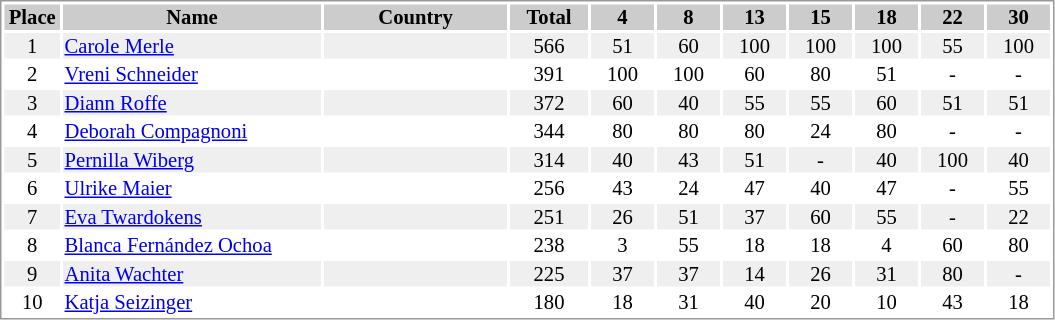<table border="0" style="border: 1px solid #999; background-color:#FFFFFF; text-align:center; font-size:86%; line-height:15px;">
<tr align="center" bgcolor="#CCCCCC">
<th width=35>Place</th>
<th width=170>Name</th>
<th width=120>Country</th>
<th width=50>Total</th>
<th width=40>4</th>
<th width=40>8</th>
<th width=40>13</th>
<th width=40>15</th>
<th width=40>18</th>
<th width=40>22</th>
<th width=40>30</th>
</tr>
<tr bgcolor="#EFEFEF">
<td>1</td>
<td align="left"><a href='#'>Carole Merle</a></td>
<td align="left"></td>
<td>566</td>
<td>51</td>
<td>60</td>
<td>100</td>
<td>100</td>
<td>100</td>
<td>55</td>
<td>100</td>
</tr>
<tr>
<td>2</td>
<td align="left"><a href='#'>Vreni Schneider</a></td>
<td align="left"></td>
<td>391</td>
<td>100</td>
<td>100</td>
<td>60</td>
<td>80</td>
<td>51</td>
<td>-</td>
<td>-</td>
</tr>
<tr bgcolor="#EFEFEF">
<td>3</td>
<td align="left"><a href='#'>Diann Roffe</a></td>
<td align="left"></td>
<td>372</td>
<td>60</td>
<td>40</td>
<td>55</td>
<td>55</td>
<td>60</td>
<td>51</td>
<td>51</td>
</tr>
<tr>
<td>4</td>
<td align="left"><a href='#'>Deborah Compagnoni</a></td>
<td align="left"></td>
<td>344</td>
<td>80</td>
<td>80</td>
<td>80</td>
<td>24</td>
<td>80</td>
<td>-</td>
<td>-</td>
</tr>
<tr bgcolor="#EFEFEF">
<td>5</td>
<td align="left"><a href='#'>Pernilla Wiberg</a></td>
<td align="left"></td>
<td>314</td>
<td>40</td>
<td>43</td>
<td>51</td>
<td>-</td>
<td>40</td>
<td>100</td>
<td>40</td>
</tr>
<tr>
<td>6</td>
<td align="left"><a href='#'>Ulrike Maier</a></td>
<td align="left"></td>
<td>256</td>
<td>43</td>
<td>24</td>
<td>47</td>
<td>40</td>
<td>47</td>
<td>-</td>
<td>55</td>
</tr>
<tr bgcolor="#EFEFEF">
<td>7</td>
<td align="left"><a href='#'>Eva Twardokens</a></td>
<td align="left"></td>
<td>251</td>
<td>26</td>
<td>51</td>
<td>37</td>
<td>60</td>
<td>55</td>
<td>-</td>
<td>22</td>
</tr>
<tr>
<td>8</td>
<td align="left"><a href='#'>Blanca Fernández Ochoa</a></td>
<td align="left"></td>
<td>238</td>
<td>3</td>
<td>55</td>
<td>18</td>
<td>18</td>
<td>4</td>
<td>60</td>
<td>80</td>
</tr>
<tr bgcolor="#EFEFEF">
<td>9</td>
<td align="left"><a href='#'>Anita Wachter</a></td>
<td align="left"></td>
<td>225</td>
<td>37</td>
<td>37</td>
<td>14</td>
<td>26</td>
<td>31</td>
<td>80</td>
<td>-</td>
</tr>
<tr>
<td>10</td>
<td align="left"><a href='#'>Katja Seizinger</a></td>
<td align="left"></td>
<td>180</td>
<td>18</td>
<td>31</td>
<td>40</td>
<td>20</td>
<td>10</td>
<td>43</td>
<td>18</td>
</tr>
</table>
